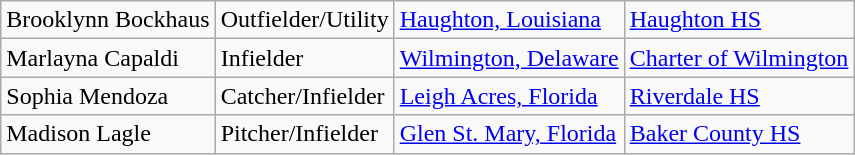<table class="wikitable">
<tr>
<td>Brooklynn Bockhaus</td>
<td>Outfielder/Utility</td>
<td><a href='#'>Haughton, Louisiana</a></td>
<td><a href='#'>Haughton HS</a></td>
</tr>
<tr>
<td>Marlayna Capaldi</td>
<td>Infielder</td>
<td><a href='#'>Wilmington, Delaware</a></td>
<td><a href='#'>Charter of Wilmington</a></td>
</tr>
<tr>
<td>Sophia Mendoza</td>
<td>Catcher/Infielder</td>
<td><a href='#'>Leigh Acres, Florida</a></td>
<td><a href='#'>Riverdale HS</a></td>
</tr>
<tr>
<td>Madison Lagle</td>
<td>Pitcher/Infielder</td>
<td><a href='#'>Glen St. Mary, Florida</a></td>
<td><a href='#'>Baker County HS</a></td>
</tr>
</table>
